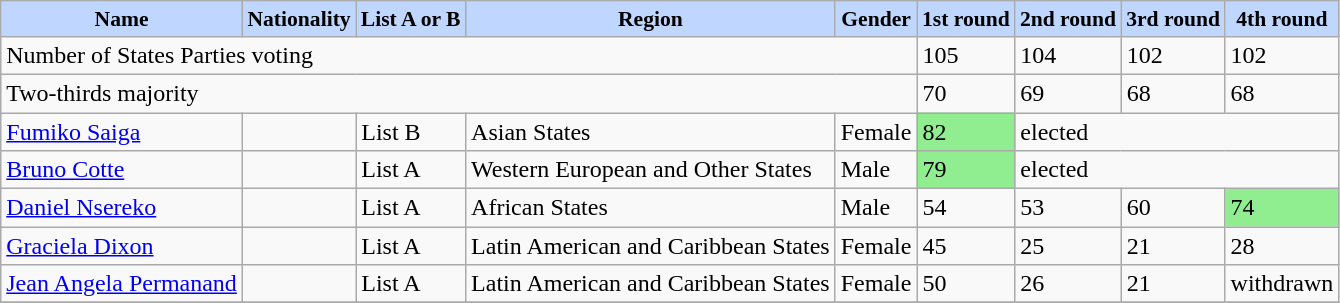<table class="wikitable">
<tr bgcolor=#BFD7FF align="center" style="font-size:90%;">
<td><strong>Name</strong></td>
<td><strong>Nationality</strong></td>
<td><strong>List A or B</strong></td>
<td><strong>Region</strong></td>
<td><strong>Gender</strong></td>
<td><strong>1st round</strong></td>
<td><strong>2nd round</strong></td>
<td><strong>3rd round</strong></td>
<td><strong>4th round</strong></td>
</tr>
<tr>
<td colspan=5>Number of States Parties voting</td>
<td>105</td>
<td>104</td>
<td>102</td>
<td>102</td>
</tr>
<tr>
<td colspan=5>Two-thirds majority</td>
<td>70</td>
<td>69</td>
<td>68</td>
<td>68</td>
</tr>
<tr>
<td><a href='#'>Fumiko Saiga</a></td>
<td></td>
<td>List B</td>
<td>Asian States</td>
<td>Female</td>
<td bgcolor=lightgreen>82</td>
<td colspan=3>elected</td>
</tr>
<tr>
<td><a href='#'>Bruno Cotte</a></td>
<td></td>
<td>List A</td>
<td>Western European and Other States</td>
<td>Male</td>
<td bgcolor=lightgreen>79</td>
<td colspan=3>elected</td>
</tr>
<tr>
<td><a href='#'>Daniel Nsereko</a></td>
<td></td>
<td>List A</td>
<td>African States</td>
<td>Male</td>
<td>54</td>
<td>53</td>
<td>60</td>
<td bgcolor=lightgreen>74</td>
</tr>
<tr>
<td><a href='#'>Graciela Dixon</a></td>
<td></td>
<td>List A</td>
<td>Latin American and Caribbean States</td>
<td>Female</td>
<td>45</td>
<td>25</td>
<td>21</td>
<td>28</td>
</tr>
<tr>
<td><a href='#'>Jean Angela Permanand</a></td>
<td></td>
<td>List A</td>
<td>Latin American and Caribbean States</td>
<td>Female</td>
<td>50</td>
<td>26</td>
<td>21</td>
<td>withdrawn</td>
</tr>
<tr>
</tr>
</table>
